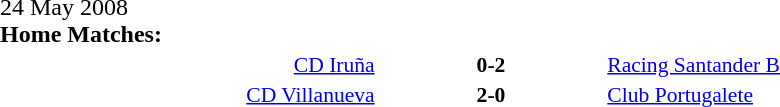<table width=100% cellspacing=1>
<tr>
<th width=20%></th>
<th width=12%></th>
<th width=20%></th>
<th></th>
</tr>
<tr>
<td>24 May 2008<br><strong>Home Matches:</strong></td>
</tr>
<tr style=font-size:90%>
<td align=right><a href='#'>CD Iruña</a></td>
<td align=center><strong>0-2</strong></td>
<td><a href='#'>Racing Santander B</a></td>
</tr>
<tr style=font-size:90%>
<td align=right><a href='#'>CD Villanueva</a></td>
<td align=center><strong>2-0</strong></td>
<td><a href='#'>Club Portugalete</a></td>
</tr>
</table>
